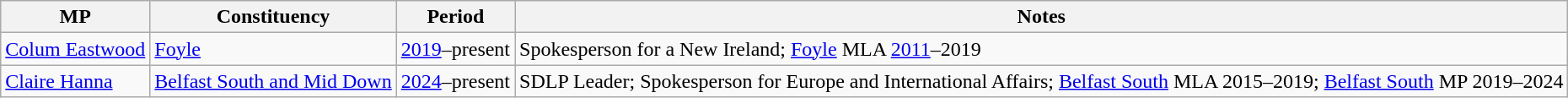<table class="wikitable">
<tr>
<th>MP</th>
<th>Constituency</th>
<th>Period</th>
<th>Notes</th>
</tr>
<tr>
<td><a href='#'>Colum Eastwood</a></td>
<td><a href='#'>Foyle</a></td>
<td><a href='#'>2019</a>–present</td>
<td>Spokesperson for a New Ireland; <a href='#'>Foyle</a> MLA <a href='#'>2011</a>–2019</td>
</tr>
<tr>
<td><a href='#'>Claire Hanna</a></td>
<td><a href='#'>Belfast South and Mid Down</a></td>
<td><a href='#'>2024</a>–present</td>
<td>SDLP Leader; Spokesperson for Europe and International Affairs; <a href='#'>Belfast South</a> MLA 2015–2019; <a href='#'>Belfast South</a> MP 2019–2024</td>
</tr>
</table>
